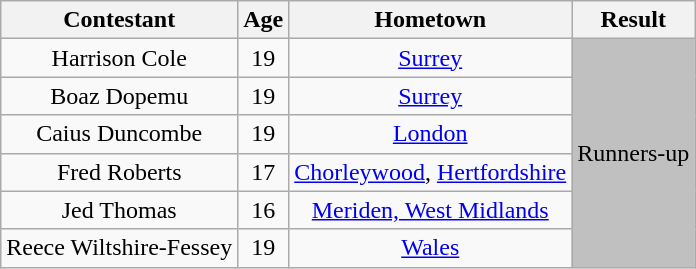<table class="wikitable sortable" style="width70%; text-align:center;">
<tr>
<th>Contestant</th>
<th>Age</th>
<th>Hometown</th>
<th>Result</th>
</tr>
<tr>
<td>Harrison Cole</td>
<td>19</td>
<td><a href='#'>Surrey</a></td>
<td bgcolor=silver rowspan="6">Runners-up</td>
</tr>
<tr>
<td>Boaz Dopemu</td>
<td>19</td>
<td><a href='#'>Surrey</a></td>
</tr>
<tr>
<td>Caius Duncombe</td>
<td>19</td>
<td><a href='#'>London</a></td>
</tr>
<tr>
<td>Fred Roberts</td>
<td>17</td>
<td><a href='#'>Chorleywood</a>, <a href='#'>Hertfordshire</a></td>
</tr>
<tr>
<td>Jed Thomas</td>
<td>16</td>
<td><a href='#'>Meriden, West Midlands</a></td>
</tr>
<tr>
<td>Reece Wiltshire-Fessey</td>
<td>19</td>
<td><a href='#'>Wales</a></td>
</tr>
</table>
